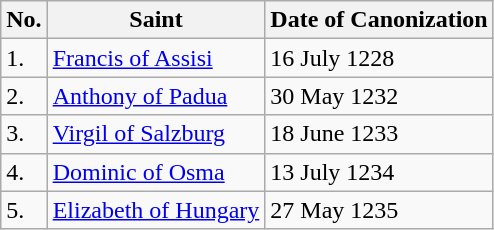<table class="wikitable">
<tr>
<th>No.</th>
<th>Saint</th>
<th>Date of Canonization</th>
</tr>
<tr>
<td>1.</td>
<td><a href='#'>Francis of Assisi</a></td>
<td>16 July 1228</td>
</tr>
<tr>
<td>2.</td>
<td><a href='#'>Anthony of Padua</a></td>
<td>30 May 1232</td>
</tr>
<tr>
<td>3.</td>
<td><a href='#'>Virgil of Salzburg</a></td>
<td>18 June 1233</td>
</tr>
<tr>
<td>4.</td>
<td><a href='#'>Dominic of Osma</a></td>
<td>13 July 1234</td>
</tr>
<tr>
<td>5.</td>
<td><a href='#'>Elizabeth of Hungary</a></td>
<td>27 May 1235</td>
</tr>
</table>
